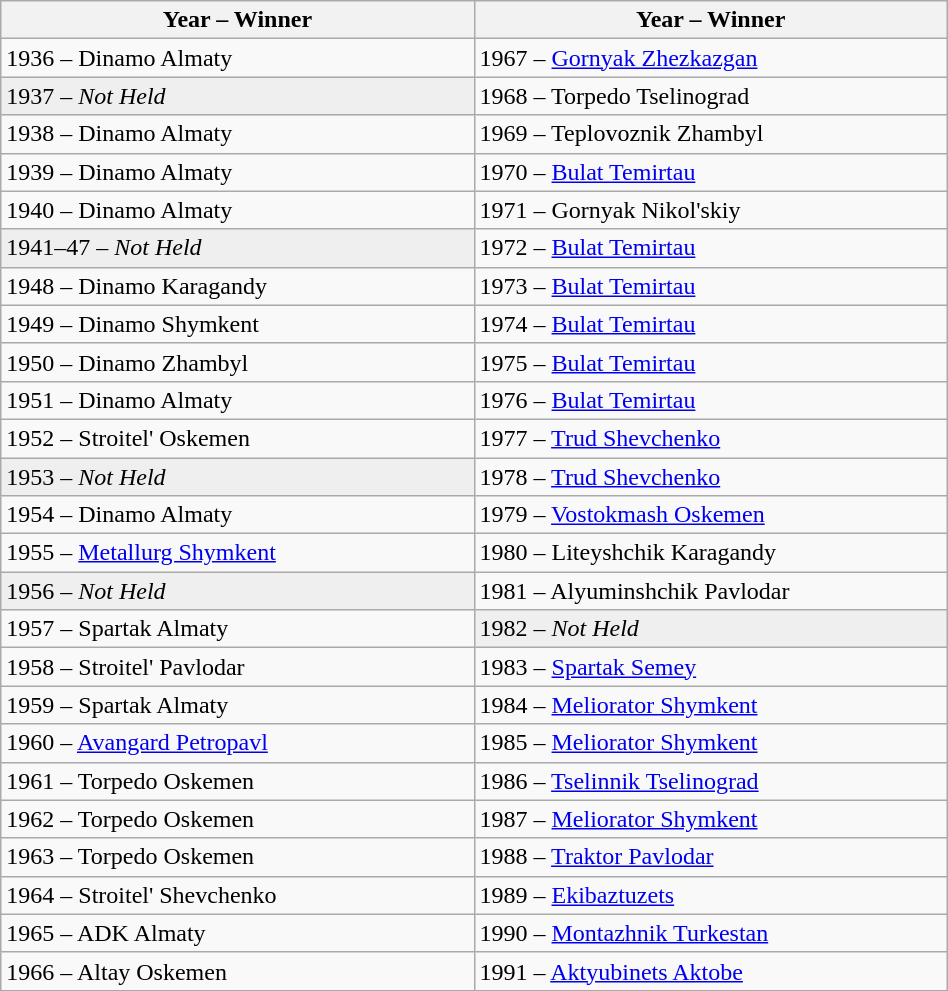<table class="wikitable" width=50%>
<tr>
<th width=50%>Year – Winner</th>
<th width=50%>Year – Winner</th>
</tr>
<tr>
<td>1936 – Dinamo Almaty</td>
<td>1967 – <a href='#'>Gornyak Zhezkazgan</a></td>
</tr>
<tr>
<td style=background:#efefef>1937 – <em>Not Held</em></td>
<td>1968 – Torpedo Tselinograd</td>
</tr>
<tr>
<td>1938 – Dinamo Almaty</td>
<td>1969 – Teplovoznik Zhambyl</td>
</tr>
<tr>
<td>1939 – Dinamo Almaty</td>
<td>1970 – <a href='#'>Bulat Temirtau</a></td>
</tr>
<tr>
<td>1940 – Dinamo Almaty</td>
<td>1971 – Gornyak Nikol'skiy</td>
</tr>
<tr>
<td style=background:#efefef>1941–47 – <em>Not Held</em></td>
<td>1972 – <a href='#'>Bulat Temirtau</a></td>
</tr>
<tr>
<td>1948 – Dinamo Karagandy</td>
<td>1973 – <a href='#'>Bulat Temirtau</a></td>
</tr>
<tr>
<td>1949 – Dinamo Shymkent</td>
<td>1974 – <a href='#'>Bulat Temirtau</a></td>
</tr>
<tr>
<td>1950 – Dinamo Zhambyl</td>
<td>1975 – <a href='#'>Bulat Temirtau</a></td>
</tr>
<tr>
<td>1951 – Dinamo Almaty</td>
<td>1976 – <a href='#'>Bulat Temirtau</a></td>
</tr>
<tr>
<td>1952 – Stroitel' Oskemen</td>
<td>1977 – <a href='#'>Trud Shevchenko</a></td>
</tr>
<tr>
<td style=background:#efefef>1953 – <em>Not Held</em></td>
<td>1978 – <a href='#'>Trud Shevchenko</a></td>
</tr>
<tr>
<td>1954 – Dinamo Almaty</td>
<td>1979 – <a href='#'>Vostokmash Oskemen</a></td>
</tr>
<tr>
<td>1955 – <a href='#'>Metallurg Shymkent</a></td>
<td>1980 – Liteyshchik Karagandy</td>
</tr>
<tr>
<td style=background:#efefef>1956 – <em>Not Held</em></td>
<td>1981 – Alyuminshchik Pavlodar</td>
</tr>
<tr>
<td>1957 – Spartak Almaty</td>
<td style=background:#efefef>1982 – <em>Not Held</em></td>
</tr>
<tr>
<td>1958 – Stroitel' Pavlodar</td>
<td>1983 – <a href='#'>Spartak Semey</a></td>
</tr>
<tr>
<td>1959 – Spartak Almaty</td>
<td>1984 – <a href='#'>Meliorator Shymkent</a></td>
</tr>
<tr>
<td>1960 – <a href='#'>Avangard Petropavl</a></td>
<td>1985 – <a href='#'>Meliorator Shymkent</a></td>
</tr>
<tr>
<td>1961 – Torpedo Oskemen</td>
<td>1986 – <a href='#'>Tselinnik Tselinograd</a></td>
</tr>
<tr>
<td>1962 – Torpedo Oskemen</td>
<td>1987 – <a href='#'>Meliorator Shymkent</a></td>
</tr>
<tr>
<td>1963 – Torpedo Oskemen</td>
<td>1988 – <a href='#'>Traktor Pavlodar</a></td>
</tr>
<tr>
<td>1964 – Stroitel' Shevchenko</td>
<td>1989 – <a href='#'>Ekibaztuzets</a></td>
</tr>
<tr>
<td>1965 – ADK Almaty</td>
<td>1990 – <a href='#'>Montazhnik Turkestan</a></td>
</tr>
<tr>
<td>1966 – Altay Oskemen</td>
<td>1991 – <a href='#'>Aktyubinets Aktobe</a></td>
</tr>
</table>
